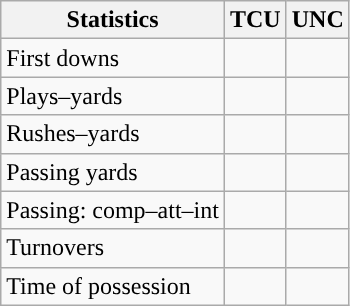<table class="wikitable" style="float:left">
<tr>
<th>Statistics</th>
<th>TCU</th>
<th>UNC</th>
</tr>
<tr>
<td>First downs</td>
<td></td>
<td></td>
</tr>
<tr>
<td>Plays–yards</td>
<td></td>
<td></td>
</tr>
<tr>
<td>Rushes–yards</td>
<td></td>
<td></td>
</tr>
<tr>
<td>Passing yards</td>
<td></td>
<td></td>
</tr>
<tr>
<td>Passing: comp–att–int</td>
<td></td>
<td></td>
</tr>
<tr>
<td>Turnovers</td>
<td></td>
<td></td>
</tr>
<tr>
<td>Time of possession</td>
<td></td>
<td></td>
</tr>
</table>
